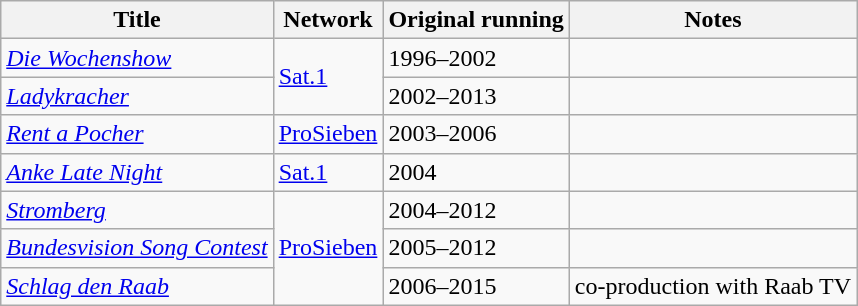<table class="wikitable sortable">
<tr>
<th>Title</th>
<th>Network</th>
<th>Original running</th>
<th>Notes</th>
</tr>
<tr>
<td><em><a href='#'>Die Wochenshow</a></em></td>
<td rowspan="2"><a href='#'>Sat.1</a></td>
<td>1996–2002</td>
<td></td>
</tr>
<tr>
<td><em><a href='#'>Ladykracher</a></em></td>
<td>2002–2013</td>
<td></td>
</tr>
<tr>
<td><em><a href='#'>Rent a Pocher</a></em></td>
<td><a href='#'>ProSieben</a></td>
<td>2003–2006</td>
<td></td>
</tr>
<tr>
<td><em><a href='#'>Anke Late Night</a></em></td>
<td><a href='#'>Sat.1</a></td>
<td>2004</td>
<td></td>
</tr>
<tr>
<td><em><a href='#'>Stromberg</a></em></td>
<td rowspan="3"><a href='#'>ProSieben</a></td>
<td>2004–2012</td>
<td></td>
</tr>
<tr>
<td><em><a href='#'>Bundesvision Song Contest</a></em></td>
<td>2005–2012</td>
<td></td>
</tr>
<tr>
<td><em><a href='#'>Schlag den Raab</a></em></td>
<td>2006–2015</td>
<td>co-production with Raab TV</td>
</tr>
</table>
